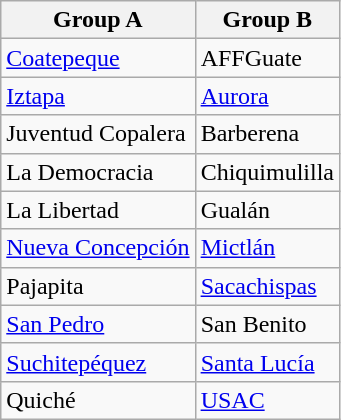<table class="wikitable">
<tr>
<th>Group A</th>
<th>Group B</th>
</tr>
<tr>
<td><a href='#'>Coatepeque</a></td>
<td>AFFGuate</td>
</tr>
<tr>
<td><a href='#'>Iztapa</a></td>
<td><a href='#'>Aurora</a></td>
</tr>
<tr>
<td>Juventud Copalera</td>
<td>Barberena</td>
</tr>
<tr>
<td>La Democracia</td>
<td>Chiquimulilla</td>
</tr>
<tr>
<td>La Libertad</td>
<td>Gualán</td>
</tr>
<tr>
<td><a href='#'>Nueva Concepción</a></td>
<td><a href='#'>Mictlán</a></td>
</tr>
<tr>
<td>Pajapita</td>
<td><a href='#'>Sacachispas</a></td>
</tr>
<tr>
<td><a href='#'>San Pedro</a></td>
<td>San Benito</td>
</tr>
<tr>
<td><a href='#'>Suchitepéquez</a></td>
<td><a href='#'>Santa Lucía</a></td>
</tr>
<tr>
<td>Quiché</td>
<td><a href='#'>USAC</a></td>
</tr>
</table>
